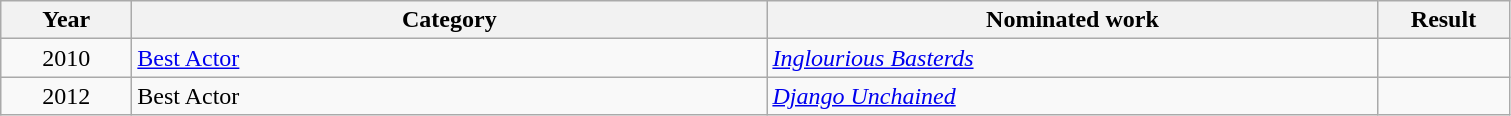<table class=wikitable>
<tr>
<th scope="col" style="width:5em;">Year</th>
<th scope="col" style="width:26em;">Category</th>
<th scope="col" style="width:25em;">Nominated work</th>
<th scope="col" style="width:5em;">Result</th>
</tr>
<tr>
<td style="text-align:center;">2010</td>
<td><a href='#'>Best Actor</a></td>
<td><em><a href='#'>Inglourious Basterds</a></em></td>
<td></td>
</tr>
<tr>
<td style="text-align:center;">2012</td>
<td>Best Actor</td>
<td><em><a href='#'>Django Unchained</a></em></td>
<td></td>
</tr>
</table>
